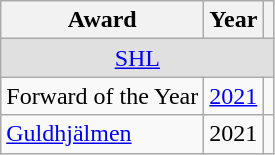<table class="wikitable">
<tr>
<th>Award</th>
<th>Year</th>
<th></th>
</tr>
<tr ALIGN="center" bgcolor="#e0e0e0">
<td colspan="3"><a href='#'>SHL</a></td>
</tr>
<tr>
<td>Forward of the Year</td>
<td><a href='#'>2021</a></td>
<td></td>
</tr>
<tr>
<td><a href='#'>Guldhjälmen</a></td>
<td>2021</td>
<td></td>
</tr>
</table>
